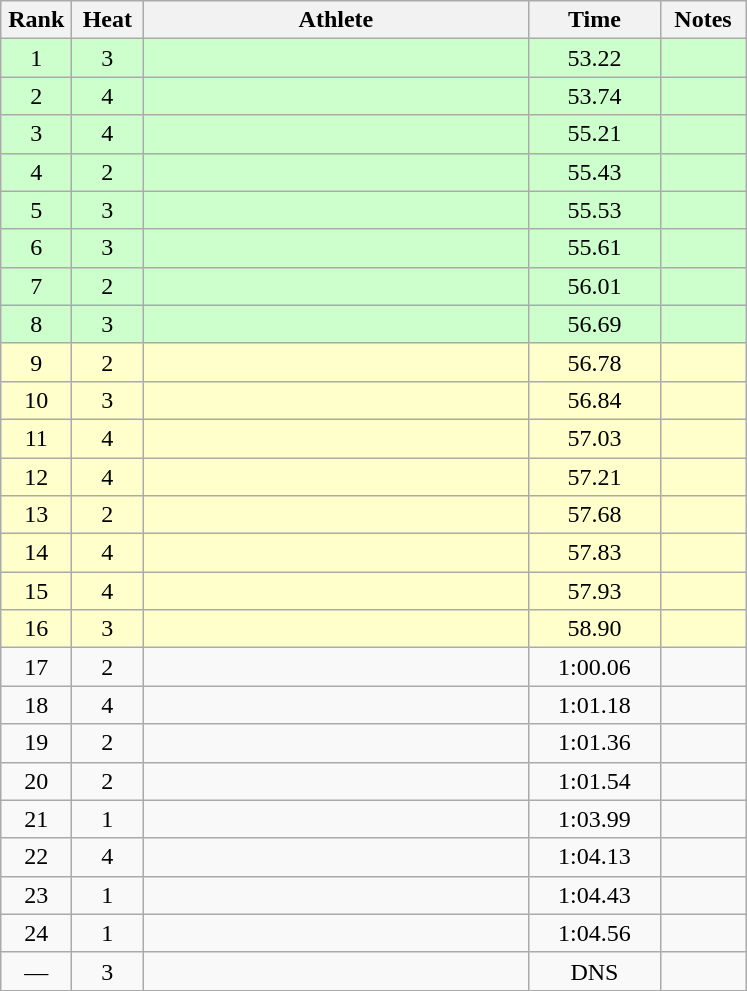<table class="wikitable" style="text-align:center">
<tr>
<th width=40>Rank</th>
<th width=40>Heat</th>
<th width=250>Athlete</th>
<th width=80>Time</th>
<th width=50>Notes</th>
</tr>
<tr bgcolor="ccffcc">
<td>1</td>
<td>3</td>
<td align=left></td>
<td>53.22</td>
<td></td>
</tr>
<tr bgcolor="ccffcc">
<td>2</td>
<td>4</td>
<td align=left></td>
<td>53.74</td>
<td></td>
</tr>
<tr bgcolor="ccffcc">
<td>3</td>
<td>4</td>
<td align=left></td>
<td>55.21</td>
<td></td>
</tr>
<tr bgcolor="ccffcc">
<td>4</td>
<td>2</td>
<td align=left></td>
<td>55.43</td>
<td></td>
</tr>
<tr bgcolor="ccffcc">
<td>5</td>
<td>3</td>
<td align=left></td>
<td>55.53</td>
<td></td>
</tr>
<tr bgcolor="ccffcc">
<td>6</td>
<td>3</td>
<td align=left></td>
<td>55.61</td>
<td></td>
</tr>
<tr bgcolor="ccffcc">
<td>7</td>
<td>2</td>
<td align=left></td>
<td>56.01</td>
<td></td>
</tr>
<tr bgcolor="ccffcc">
<td>8</td>
<td>3</td>
<td align=left></td>
<td>56.69</td>
<td></td>
</tr>
<tr bgcolor="ffffcc">
<td>9</td>
<td>2</td>
<td align=left></td>
<td>56.78</td>
<td></td>
</tr>
<tr bgcolor="ffffcc">
<td>10</td>
<td>3</td>
<td align=left></td>
<td>56.84</td>
<td></td>
</tr>
<tr bgcolor="ffffcc">
<td>11</td>
<td>4</td>
<td align=left></td>
<td>57.03</td>
<td></td>
</tr>
<tr bgcolor="ffffcc">
<td>12</td>
<td>4</td>
<td align=left></td>
<td>57.21</td>
<td></td>
</tr>
<tr bgcolor="ffffcc">
<td>13</td>
<td>2</td>
<td align=left></td>
<td>57.68</td>
<td></td>
</tr>
<tr bgcolor="ffffcc">
<td>14</td>
<td>4</td>
<td align=left></td>
<td>57.83</td>
<td></td>
</tr>
<tr bgcolor="ffffcc">
<td>15</td>
<td>4</td>
<td align=left></td>
<td>57.93</td>
<td></td>
</tr>
<tr bgcolor="ffffcc">
<td>16</td>
<td>3</td>
<td align=left></td>
<td>58.90</td>
<td></td>
</tr>
<tr>
<td>17</td>
<td>2</td>
<td align=left></td>
<td>1:00.06</td>
<td></td>
</tr>
<tr>
<td>18</td>
<td>4</td>
<td align=left></td>
<td>1:01.18</td>
<td></td>
</tr>
<tr>
<td>19</td>
<td>2</td>
<td align=left></td>
<td>1:01.36</td>
<td></td>
</tr>
<tr>
<td>20</td>
<td>2</td>
<td align=left></td>
<td>1:01.54</td>
<td></td>
</tr>
<tr>
<td>21</td>
<td>1</td>
<td align=left></td>
<td>1:03.99</td>
<td></td>
</tr>
<tr>
<td>22</td>
<td>4</td>
<td align=left></td>
<td>1:04.13</td>
<td></td>
</tr>
<tr>
<td>23</td>
<td>1</td>
<td align=left></td>
<td>1:04.43</td>
<td></td>
</tr>
<tr>
<td>24</td>
<td>1</td>
<td align=left></td>
<td>1:04.56</td>
<td></td>
</tr>
<tr>
<td>—</td>
<td>3</td>
<td align=left></td>
<td>DNS</td>
<td></td>
</tr>
</table>
